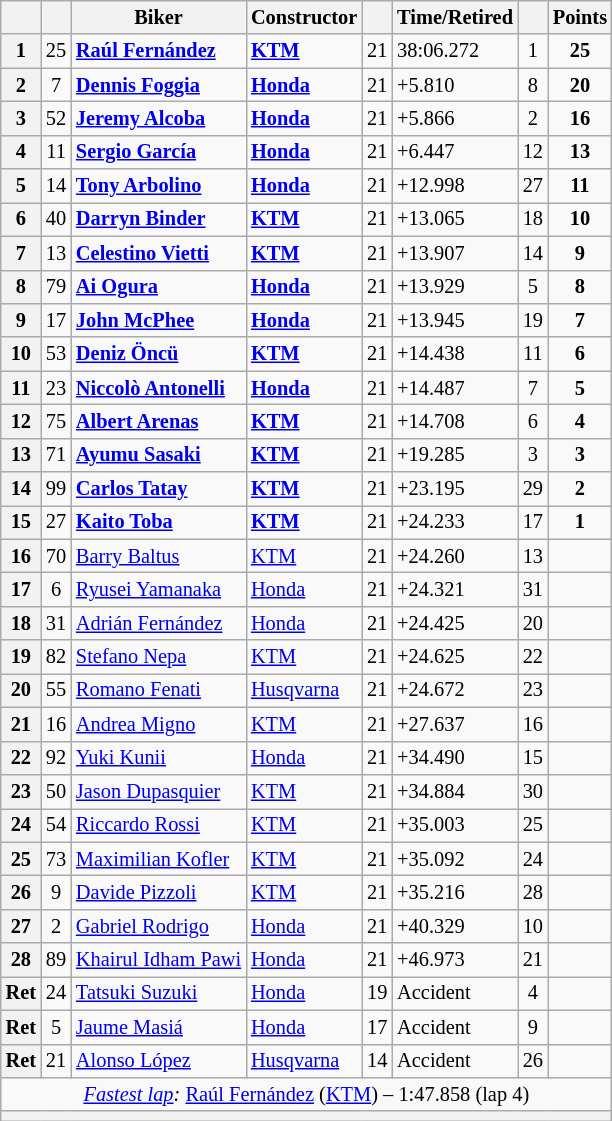<table class="wikitable sortable" style="font-size: 85%;">
<tr>
<th scope="col"></th>
<th scope="col"></th>
<th scope="col">Biker</th>
<th scope="col">Constructor</th>
<th scope="col" class="unsortable"></th>
<th scope="col" class="unsortable">Time/Retired</th>
<th scope="col"></th>
<th scope="col">Points</th>
</tr>
<tr>
<th>1</th>
<td align="center">25</td>
<td data-sort-value="ferr"><strong> <a href='#'>Raúl Fernández</a></strong></td>
<td><strong><a href='#'>KTM</a></strong></td>
<td>21</td>
<td>38:06.272</td>
<td align="center">1</td>
<td align="center"><strong>25</strong></td>
</tr>
<tr>
<th>2</th>
<td align="center">7</td>
<td data-sort-value="fog"><strong> <a href='#'>Dennis Foggia</a></strong></td>
<td><strong><a href='#'>Honda</a></strong></td>
<td>21</td>
<td>+5.810</td>
<td align="center">8</td>
<td align="center"><strong>20</strong></td>
</tr>
<tr>
<th>3</th>
<td align="center">52</td>
<td data-sort-value="alc"><strong> <a href='#'>Jeremy Alcoba</a></strong></td>
<td><strong><a href='#'>Honda</a></strong></td>
<td>21</td>
<td>+5.866</td>
<td align="center">2</td>
<td align="center"><strong>16</strong></td>
</tr>
<tr>
<th>4</th>
<td align="center">11</td>
<td data-sort-value="gar"><strong> <a href='#'>Sergio García</a></strong></td>
<td><strong><a href='#'>Honda</a></strong></td>
<td>21</td>
<td>+6.447</td>
<td align="center">12</td>
<td align="center"><strong>13</strong></td>
</tr>
<tr>
<th>5</th>
<td align="center">14</td>
<td data-sort-value="arb"><strong> <a href='#'>Tony Arbolino</a></strong></td>
<td><strong><a href='#'>Honda</a></strong></td>
<td>21</td>
<td>+12.998</td>
<td align="center">27</td>
<td align="center"><strong>11</strong></td>
</tr>
<tr>
<th>6</th>
<td align="center">40</td>
<td data-sort-value="bin"><strong> <a href='#'>Darryn Binder</a></strong></td>
<td><strong><a href='#'>KTM</a></strong></td>
<td>21</td>
<td>+13.065</td>
<td align="center">18</td>
<td align="center"><strong>10</strong></td>
</tr>
<tr>
<th>7</th>
<td align="center">13</td>
<td data-sort-value="vie"><strong> <a href='#'>Celestino Vietti</a></strong></td>
<td><strong><a href='#'>KTM</a></strong></td>
<td>21</td>
<td>+13.907</td>
<td align="center">14</td>
<td align="center"><strong>9</strong></td>
</tr>
<tr>
<th>8</th>
<td align="center">79</td>
<td data-sort-value="ogu"><strong> <a href='#'>Ai Ogura</a></strong></td>
<td><strong><a href='#'>Honda</a></strong></td>
<td>21</td>
<td>+13.929</td>
<td align="center">5</td>
<td align="center"><strong>8</strong></td>
</tr>
<tr>
<th>9</th>
<td align="center">17</td>
<td data-sort-value="mcp"><strong> <a href='#'>John McPhee</a></strong></td>
<td><strong><a href='#'>Honda</a></strong></td>
<td>21</td>
<td>+13.945</td>
<td align="center">19</td>
<td align="center"><strong>7</strong></td>
</tr>
<tr>
<th>10</th>
<td align="center">53</td>
<td data-sort-value="Önc"><strong> <a href='#'>Deniz Öncü</a></strong></td>
<td><strong><a href='#'>KTM</a></strong></td>
<td>21</td>
<td>+14.438</td>
<td align="center">11</td>
<td align="center"><strong>6</strong></td>
</tr>
<tr>
<th>11</th>
<td align="center">23</td>
<td data-sort-value="ant"><strong> <a href='#'>Niccolò Antonelli</a></strong></td>
<td><strong><a href='#'>Honda</a></strong></td>
<td>21</td>
<td>+14.487</td>
<td align="center">7</td>
<td align="center"><strong>5</strong></td>
</tr>
<tr>
<th>12</th>
<td align="center">75</td>
<td data-sort-value="are"><strong> <a href='#'>Albert Arenas</a></strong></td>
<td><strong><a href='#'>KTM</a></strong></td>
<td>21</td>
<td>+14.708</td>
<td align="center">6</td>
<td align="center"><strong>4</strong></td>
</tr>
<tr>
<th>13</th>
<td align="center">71</td>
<td data-sort-value="sas"><strong> <a href='#'>Ayumu Sasaki</a></strong></td>
<td><strong><a href='#'>KTM</a></strong></td>
<td>21</td>
<td>+19.285</td>
<td align="center">3</td>
<td align="center"><strong>3</strong></td>
</tr>
<tr>
<th>14</th>
<td align="center">99</td>
<td data-sort-value="tat"><strong> <a href='#'>Carlos Tatay</a></strong></td>
<td><strong><a href='#'>KTM</a></strong></td>
<td>21</td>
<td>+23.195</td>
<td align="center">29</td>
<td align="center"><strong>2</strong></td>
</tr>
<tr>
<th>15</th>
<td align="center">27</td>
<td data-sort-value="tob"><strong> <a href='#'>Kaito Toba</a></strong></td>
<td><strong><a href='#'>KTM</a></strong></td>
<td>21</td>
<td>+24.233</td>
<td align="center">17</td>
<td align="center"><strong>1</strong></td>
</tr>
<tr>
<th>16</th>
<td align="center">70</td>
<td data-sort-value="bal"> <a href='#'>Barry Baltus</a></td>
<td><a href='#'>KTM</a></td>
<td>21</td>
<td>+24.260</td>
<td align="center">13</td>
<td></td>
</tr>
<tr>
<th>17</th>
<td align="center">6</td>
<td data-sort-value="yam"> <a href='#'>Ryusei Yamanaka</a></td>
<td><a href='#'>Honda</a></td>
<td>21</td>
<td>+24.321</td>
<td align="center">31</td>
<td></td>
</tr>
<tr>
<th>18</th>
<td align="center">31</td>
<td data-sort-value="fera"> <a href='#'>Adrián Fernández</a></td>
<td><a href='#'>Honda</a></td>
<td>21</td>
<td>+24.425</td>
<td align="center">20</td>
<td></td>
</tr>
<tr>
<th>19</th>
<td align="center">82</td>
<td data-sort-value="nep"> <a href='#'>Stefano Nepa</a></td>
<td><a href='#'>KTM</a></td>
<td>21</td>
<td>+24.625</td>
<td align="center">22</td>
<td></td>
</tr>
<tr>
<th>20</th>
<td align="center">55</td>
<td data-sort-value="fen"> <a href='#'>Romano Fenati</a></td>
<td><a href='#'>Husqvarna</a></td>
<td>21</td>
<td>+24.672</td>
<td align="center">23</td>
<td></td>
</tr>
<tr>
<th>21</th>
<td align="center">16</td>
<td data-sort-value="mig"> <a href='#'>Andrea Migno</a></td>
<td><a href='#'>KTM</a></td>
<td>21</td>
<td>+27.637</td>
<td align="center">16</td>
<td></td>
</tr>
<tr>
<th>22</th>
<td align="center">92</td>
<td data-sort-value="kun"> <a href='#'>Yuki Kunii</a></td>
<td><a href='#'>Honda</a></td>
<td>21</td>
<td>+34.490</td>
<td align="center">15</td>
<td></td>
</tr>
<tr>
<th>23</th>
<td align="center">50</td>
<td data-sort-value="dup"> <a href='#'>Jason Dupasquier</a></td>
<td><a href='#'>KTM</a></td>
<td>21</td>
<td>+34.884</td>
<td align="center">30</td>
<td></td>
</tr>
<tr>
<th>24</th>
<td align="center">54</td>
<td data-sort-value="ros"> <a href='#'>Riccardo Rossi</a></td>
<td><a href='#'>KTM</a></td>
<td>21</td>
<td>+35.003</td>
<td align="center">25</td>
<td></td>
</tr>
<tr>
<th>25</th>
<td align="center">73</td>
<td data-sort-value="kof"> <a href='#'>Maximilian Kofler</a></td>
<td><a href='#'>KTM</a></td>
<td>21</td>
<td>+35.092</td>
<td align="center">24</td>
<td></td>
</tr>
<tr>
<th>26</th>
<td align="center">9</td>
<td data-sort-value="piz"> <a href='#'>Davide Pizzoli</a></td>
<td><a href='#'>KTM</a></td>
<td>21</td>
<td>+35.216</td>
<td align="center">28</td>
<td></td>
</tr>
<tr>
<th>27</th>
<td align="center">2</td>
<td data-sort-value="rod"> <a href='#'>Gabriel Rodrigo</a></td>
<td><a href='#'>Honda</a></td>
<td>21</td>
<td>+40.329</td>
<td align="center">10</td>
<td></td>
</tr>
<tr>
<th>28</th>
<td align="center">89</td>
<td data-sort-value="paw"> <a href='#'>Khairul Idham Pawi</a></td>
<td><a href='#'>Honda</a></td>
<td>21</td>
<td>+46.973</td>
<td align="center">21</td>
<td></td>
</tr>
<tr>
<th>Ret</th>
<td align="center">24</td>
<td data-sort-value="suz"> <a href='#'>Tatsuki Suzuki</a></td>
<td><a href='#'>Honda</a></td>
<td>19</td>
<td>Accident</td>
<td align="center">4</td>
<td></td>
</tr>
<tr>
<th>Ret</th>
<td align="center">5</td>
<td data-sort-value="mas"> <a href='#'>Jaume Masiá</a></td>
<td><a href='#'>Honda</a></td>
<td>17</td>
<td>Accident</td>
<td align="center">9</td>
<td></td>
</tr>
<tr>
<th>Ret</th>
<td align="center">21</td>
<td data-sort-value="lóp"> <a href='#'>Alonso López</a></td>
<td><a href='#'>Husqvarna</a></td>
<td>14</td>
<td>Accident</td>
<td align="center">26</td>
<td></td>
</tr>
<tr class="sortbottom">
<td colspan="8" align="center"><em><a href='#'>Fastest lap</a>:  </em><a href='#'>Raúl Fernández</a> (<a href='#'>KTM</a>) – 1:47.858 (lap 4)</td>
</tr>
<tr>
<th colspan=8></th>
</tr>
</table>
